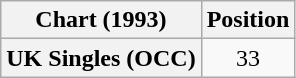<table class="wikitable plainrowheaders" style="text-align:center">
<tr>
<th>Chart (1993)</th>
<th>Position</th>
</tr>
<tr>
<th scope="row">UK Singles (OCC)</th>
<td>33</td>
</tr>
</table>
